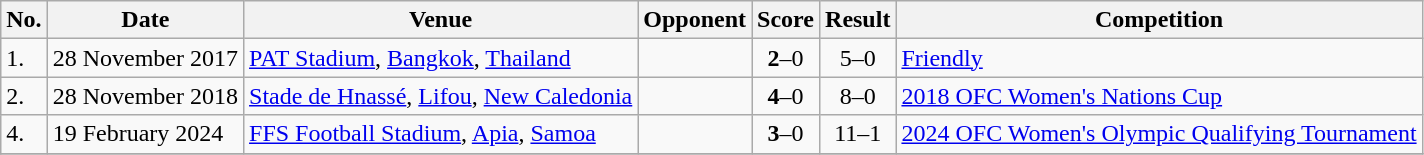<table class="wikitable">
<tr>
<th>No.</th>
<th>Date</th>
<th>Venue</th>
<th>Opponent</th>
<th>Score</th>
<th>Result</th>
<th>Competition</th>
</tr>
<tr>
<td>1.</td>
<td>28 November 2017</td>
<td><a href='#'>PAT Stadium</a>, <a href='#'>Bangkok</a>, <a href='#'>Thailand</a></td>
<td></td>
<td align=center><strong>2</strong>–0</td>
<td align=center>5–0</td>
<td><a href='#'>Friendly</a></td>
</tr>
<tr>
<td>2.</td>
<td>28 November 2018</td>
<td><a href='#'>Stade de Hnassé</a>, <a href='#'>Lifou</a>, <a href='#'>New Caledonia</a></td>
<td></td>
<td align=center><strong>4</strong>–0</td>
<td align=center>8–0</td>
<td><a href='#'>2018 OFC Women's Nations Cup</a></td>
</tr>
<tr>
<td>4.</td>
<td>19 February 2024</td>
<td><a href='#'>FFS Football Stadium</a>, <a href='#'>Apia</a>, <a href='#'>Samoa</a></td>
<td></td>
<td align=center><strong>3</strong>–0</td>
<td align=center>11–1</td>
<td><a href='#'>2024 OFC Women's Olympic Qualifying Tournament</a></td>
</tr>
<tr>
</tr>
</table>
